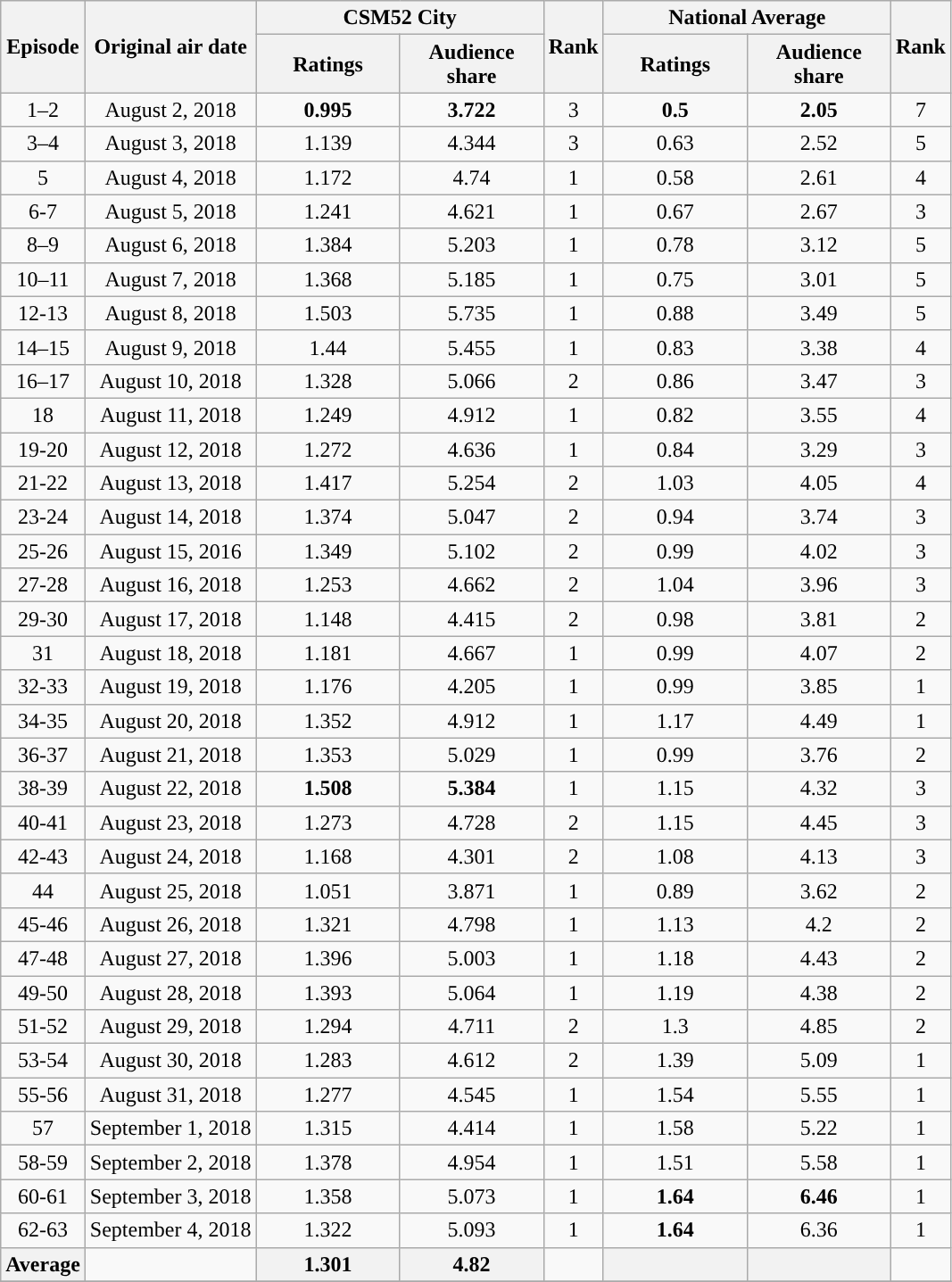<table class="wikitable sortable mw-collapsible" style="text-align:center" data-ve-attributes="{">
<tr>
<th rowspan="2">Episode</th>
<th rowspan="2">Original air date</th>
<th colspan="2">CSM52 City</th>
<th rowspan="2">Rank</th>
<th colspan="2">National Average</th>
<th rowspan="2">Rank</th>
</tr>
<tr>
<th width="100">Ratings</th>
<th width="100">Audience share</th>
<th width="100">Ratings</th>
<th width="100">Audience share</th>
</tr>
<tr>
<td>1–2</td>
<td>August 2, 2018</td>
<td><strong><span>0.995</span></strong></td>
<td><strong><span>3.722</span></strong></td>
<td>3</td>
<td><strong><span>0.5</span></strong></td>
<td><strong><span>2.05</span></strong></td>
<td>7</td>
</tr>
<tr>
<td>3–4</td>
<td>August 3, 2018</td>
<td>1.139</td>
<td>4.344</td>
<td>3</td>
<td>0.63</td>
<td>2.52</td>
<td>5</td>
</tr>
<tr>
<td>5</td>
<td>August 4, 2018</td>
<td>1.172</td>
<td>4.74</td>
<td>1</td>
<td>0.58</td>
<td>2.61</td>
<td>4</td>
</tr>
<tr>
<td>6-7</td>
<td>August 5, 2018</td>
<td>1.241</td>
<td>4.621</td>
<td>1</td>
<td>0.67</td>
<td>2.67</td>
<td>3</td>
</tr>
<tr>
<td>8–9</td>
<td>August 6, 2018</td>
<td>1.384</td>
<td>5.203</td>
<td>1</td>
<td>0.78</td>
<td>3.12</td>
<td>5</td>
</tr>
<tr>
<td>10–11</td>
<td>August 7, 2018</td>
<td>1.368</td>
<td>5.185</td>
<td>1</td>
<td>0.75</td>
<td>3.01</td>
<td>5</td>
</tr>
<tr>
<td>12-13</td>
<td>August 8, 2018</td>
<td>1.503</td>
<td>5.735</td>
<td>1</td>
<td>0.88</td>
<td>3.49</td>
<td>5</td>
</tr>
<tr>
<td>14–15</td>
<td>August 9, 2018</td>
<td>1.44</td>
<td>5.455</td>
<td>1</td>
<td>0.83</td>
<td>3.38</td>
<td>4</td>
</tr>
<tr>
<td>16–17</td>
<td>August 10, 2018</td>
<td>1.328</td>
<td>5.066</td>
<td>2</td>
<td>0.86</td>
<td>3.47</td>
<td>3</td>
</tr>
<tr>
<td>18</td>
<td>August 11, 2018</td>
<td>1.249</td>
<td>4.912</td>
<td>1</td>
<td>0.82</td>
<td>3.55</td>
<td>4</td>
</tr>
<tr>
<td>19-20</td>
<td>August 12, 2018</td>
<td>1.272</td>
<td>4.636</td>
<td>1</td>
<td>0.84</td>
<td>3.29</td>
<td>3</td>
</tr>
<tr>
<td>21-22</td>
<td>August 13, 2018</td>
<td>1.417</td>
<td>5.254</td>
<td>2</td>
<td>1.03</td>
<td>4.05</td>
<td>4</td>
</tr>
<tr>
<td>23-24</td>
<td>August 14, 2018</td>
<td>1.374</td>
<td>5.047</td>
<td>2</td>
<td>0.94</td>
<td>3.74</td>
<td>3</td>
</tr>
<tr>
<td>25-26</td>
<td>August 15, 2016</td>
<td>1.349</td>
<td>5.102</td>
<td>2</td>
<td>0.99</td>
<td>4.02</td>
<td>3</td>
</tr>
<tr>
<td>27-28</td>
<td>August 16, 2018</td>
<td>1.253</td>
<td>4.662</td>
<td>2</td>
<td>1.04</td>
<td>3.96</td>
<td>3</td>
</tr>
<tr>
<td>29-30</td>
<td>August 17, 2018</td>
<td>1.148</td>
<td>4.415</td>
<td>2</td>
<td>0.98</td>
<td>3.81</td>
<td>2</td>
</tr>
<tr>
<td>31</td>
<td>August 18, 2018</td>
<td>1.181</td>
<td>4.667</td>
<td>1</td>
<td>0.99</td>
<td>4.07</td>
<td>2</td>
</tr>
<tr>
<td>32-33</td>
<td>August 19, 2018</td>
<td>1.176</td>
<td>4.205</td>
<td>1</td>
<td>0.99</td>
<td>3.85</td>
<td>1</td>
</tr>
<tr>
<td>34-35</td>
<td>August 20, 2018</td>
<td>1.352</td>
<td>4.912</td>
<td>1</td>
<td>1.17</td>
<td>4.49</td>
<td>1</td>
</tr>
<tr>
<td>36-37</td>
<td>August 21, 2018</td>
<td>1.353</td>
<td>5.029</td>
<td>1</td>
<td>0.99</td>
<td>3.76</td>
<td>2</td>
</tr>
<tr>
<td>38-39</td>
<td>August 22, 2018</td>
<td><strong><span>1.508</span></strong></td>
<td><strong><span>5.384</span></strong></td>
<td>1</td>
<td>1.15</td>
<td>4.32</td>
<td>3</td>
</tr>
<tr>
<td>40-41</td>
<td>August 23, 2018</td>
<td>1.273</td>
<td>4.728</td>
<td>2</td>
<td>1.15</td>
<td>4.45</td>
<td>3</td>
</tr>
<tr>
<td>42-43</td>
<td>August 24, 2018</td>
<td>1.168</td>
<td>4.301</td>
<td>2</td>
<td>1.08</td>
<td>4.13</td>
<td>3</td>
</tr>
<tr>
<td>44</td>
<td>August 25, 2018</td>
<td>1.051</td>
<td>3.871</td>
<td>1</td>
<td>0.89</td>
<td>3.62</td>
<td>2</td>
</tr>
<tr>
<td>45-46</td>
<td>August 26, 2018</td>
<td>1.321</td>
<td>4.798</td>
<td>1</td>
<td>1.13</td>
<td>4.2</td>
<td>2</td>
</tr>
<tr>
<td>47-48</td>
<td>August 27, 2018</td>
<td>1.396</td>
<td>5.003</td>
<td>1</td>
<td>1.18</td>
<td>4.43</td>
<td>2</td>
</tr>
<tr>
<td>49-50</td>
<td>August 28, 2018</td>
<td>1.393</td>
<td>5.064</td>
<td>1</td>
<td>1.19</td>
<td>4.38</td>
<td>2</td>
</tr>
<tr>
<td>51-52</td>
<td>August 29, 2018</td>
<td>1.294</td>
<td>4.711</td>
<td>2</td>
<td>1.3</td>
<td>4.85</td>
<td>2</td>
</tr>
<tr>
<td>53-54</td>
<td>August 30, 2018</td>
<td>1.283</td>
<td>4.612</td>
<td>2</td>
<td>1.39</td>
<td>5.09</td>
<td>1</td>
</tr>
<tr>
<td>55-56</td>
<td>August 31, 2018</td>
<td>1.277</td>
<td>4.545</td>
<td>1</td>
<td>1.54</td>
<td>5.55</td>
<td>1</td>
</tr>
<tr>
<td>57</td>
<td>September 1, 2018</td>
<td>1.315</td>
<td>4.414</td>
<td>1</td>
<td>1.58</td>
<td>5.22</td>
<td>1</td>
</tr>
<tr>
<td>58-59</td>
<td>September 2, 2018</td>
<td>1.378</td>
<td>4.954</td>
<td>1</td>
<td>1.51</td>
<td>5.58</td>
<td>1</td>
</tr>
<tr>
<td>60-61</td>
<td>September 3, 2018</td>
<td>1.358</td>
<td>5.073</td>
<td>1</td>
<td><strong><span>1.64</span></strong></td>
<td><strong><span>6.46</span></strong></td>
<td>1</td>
</tr>
<tr>
<td>62-63</td>
<td>September 4, 2018</td>
<td>1.322</td>
<td>5.093</td>
<td>1</td>
<td><strong><span>1.64</span></strong></td>
<td>6.36</td>
<td>1</td>
</tr>
<tr>
<th>Average</th>
<td></td>
<th>1.301</th>
<th>4.82</th>
<td></td>
<th></th>
<th></th>
<td></td>
</tr>
<tr>
</tr>
</table>
